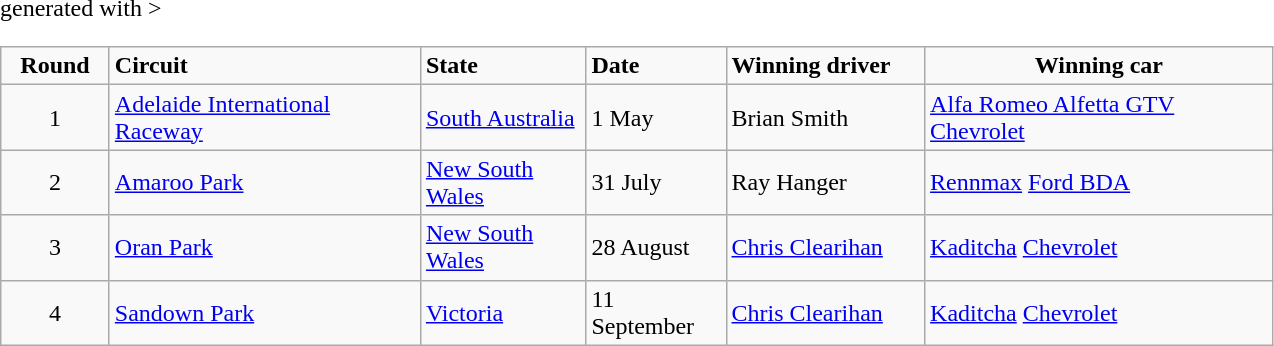<table class="wikitable" <hiddentext>generated with >
<tr style="font-weight:bold">
<td width="65" height="13" align="center">Round</td>
<td width="200">Circuit</td>
<td width="103">State</td>
<td width="86">Date</td>
<td width="125">Winning driver</td>
<td width="225" align="center">Winning car</td>
</tr>
<tr>
<td height="13" align="center">1</td>
<td><a href='#'>Adelaide International Raceway</a></td>
<td><a href='#'>South Australia</a></td>
<td>1 May</td>
<td>Brian Smith</td>
<td><a href='#'>Alfa Romeo Alfetta GTV</a> <a href='#'>Chevrolet</a></td>
</tr>
<tr>
<td height="13" align="center">2</td>
<td><a href='#'>Amaroo Park</a></td>
<td><a href='#'>New South Wales</a></td>
<td>31 July</td>
<td>Ray Hanger</td>
<td><a href='#'>Rennmax</a> <a href='#'>Ford BDA</a></td>
</tr>
<tr>
<td height="13" align="center">3</td>
<td><a href='#'>Oran Park</a></td>
<td><a href='#'>New South Wales</a></td>
<td>28 August</td>
<td><a href='#'>Chris Clearihan</a></td>
<td><a href='#'>Kaditcha</a> <a href='#'>Chevrolet</a></td>
</tr>
<tr>
<td height="13" align="center">4</td>
<td><a href='#'>Sandown Park</a></td>
<td><a href='#'>Victoria</a></td>
<td>11 September</td>
<td><a href='#'>Chris Clearihan</a></td>
<td><a href='#'>Kaditcha</a> <a href='#'>Chevrolet</a></td>
</tr>
</table>
